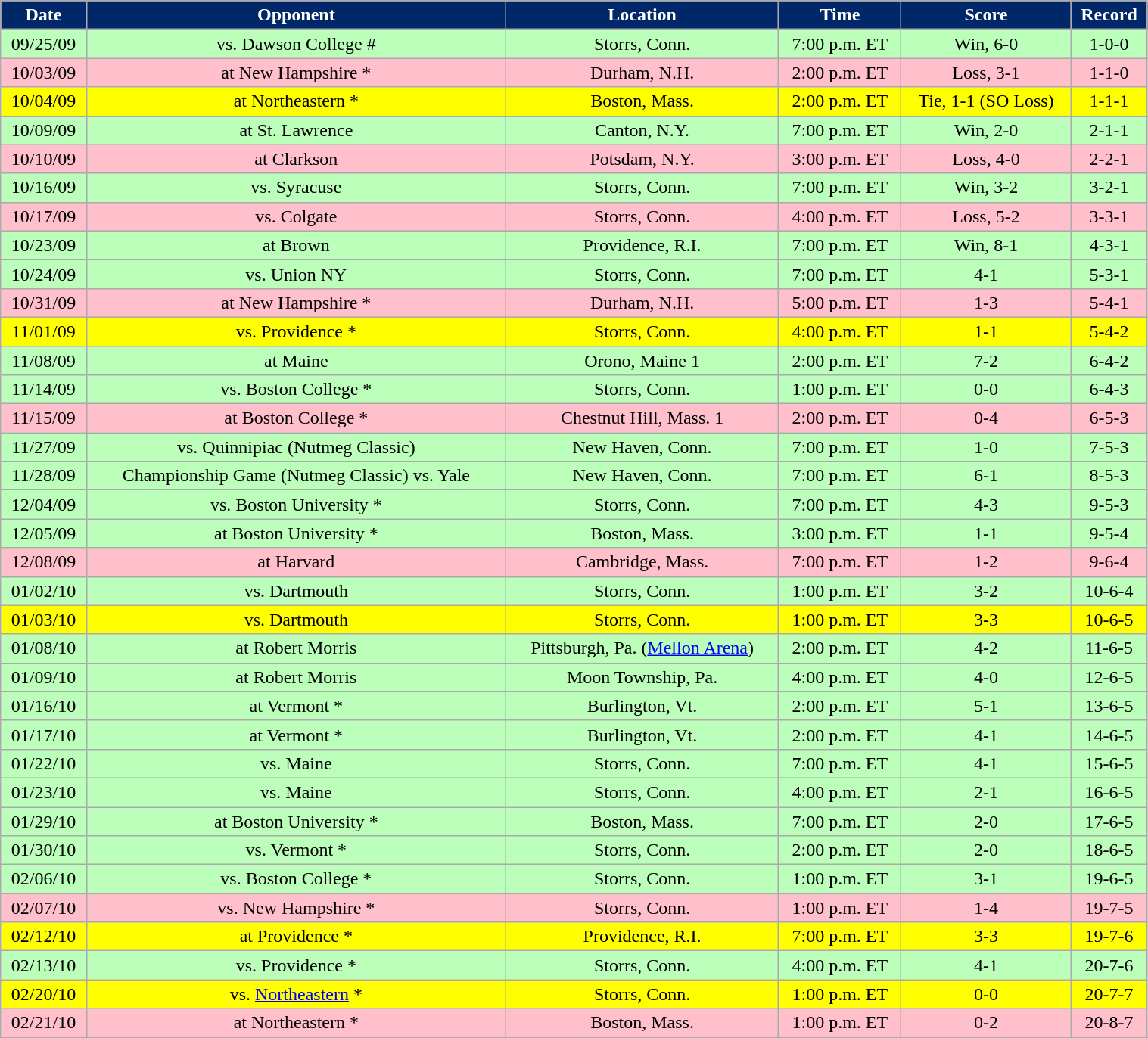<table class="wikitable sortable" width="80%">
<tr align="center"  style="background:#002868;color:#FFFFFF;">
<td><strong>Date</strong></td>
<td><strong>Opponent</strong></td>
<td><strong>Location</strong></td>
<td><strong>Time</strong></td>
<td><strong>Score</strong></td>
<td><strong>Record</strong></td>
</tr>
<tr align="center" bgcolor="bbffbb">
<td>09/25/09</td>
<td>vs. Dawson College #</td>
<td>Storrs, Conn.</td>
<td>7:00 p.m. ET</td>
<td>Win, 6-0</td>
<td>1-0-0</td>
</tr>
<tr align="center" bgcolor="pink">
<td>10/03/09</td>
<td>at New Hampshire *</td>
<td>Durham, N.H.</td>
<td>2:00 p.m. ET</td>
<td>Loss, 3-1</td>
<td>1-1-0</td>
</tr>
<tr align="center" bgcolor="yellow">
<td>10/04/09</td>
<td>at Northeastern *</td>
<td>Boston, Mass.</td>
<td>2:00 p.m. ET</td>
<td>Tie, 1-1 (SO Loss)</td>
<td>1-1-1</td>
</tr>
<tr align="center" bgcolor="bbffbb">
<td>10/09/09</td>
<td>at St. Lawrence</td>
<td>Canton, N.Y.</td>
<td>7:00 p.m. ET</td>
<td>Win, 2-0</td>
<td>2-1-1</td>
</tr>
<tr align="center" bgcolor="pink">
<td>10/10/09</td>
<td>at Clarkson</td>
<td>Potsdam, N.Y.</td>
<td>3:00 p.m. ET</td>
<td>Loss, 4-0</td>
<td>2-2-1</td>
</tr>
<tr align="center" bgcolor="bbffbb">
<td>10/16/09</td>
<td>vs. Syracuse</td>
<td>Storrs, Conn.</td>
<td>7:00 p.m. ET</td>
<td>Win, 3-2</td>
<td>3-2-1</td>
</tr>
<tr align="center" bgcolor="pink">
<td>10/17/09</td>
<td>vs. Colgate</td>
<td>Storrs, Conn.</td>
<td>4:00 p.m. ET</td>
<td>Loss, 5-2</td>
<td>3-3-1</td>
</tr>
<tr align="center" bgcolor="bbffbb">
<td>10/23/09</td>
<td>at Brown</td>
<td>Providence, R.I.</td>
<td>7:00 p.m. ET</td>
<td>Win, 8-1</td>
<td>4-3-1</td>
</tr>
<tr align="center" bgcolor="bbffbb">
<td>10/24/09</td>
<td>vs. Union NY</td>
<td>Storrs, Conn.</td>
<td>7:00 p.m. ET</td>
<td>4-1</td>
<td>5-3-1</td>
</tr>
<tr align="center" bgcolor="pink">
<td>10/31/09</td>
<td>at New Hampshire *</td>
<td>Durham, N.H.</td>
<td>5:00 p.m. ET</td>
<td>1-3</td>
<td>5-4-1</td>
</tr>
<tr align="center" bgcolor="yellow">
<td>11/01/09</td>
<td>vs. Providence *</td>
<td>Storrs, Conn.</td>
<td>4:00 p.m. ET</td>
<td>1-1</td>
<td>5-4-2</td>
</tr>
<tr align="center" bgcolor="bbffbb">
<td>11/08/09</td>
<td>at Maine</td>
<td>Orono, Maine	1</td>
<td>2:00 p.m. ET</td>
<td>7-2</td>
<td>6-4-2</td>
</tr>
<tr align="center" bgcolor="bbffbb">
<td>11/14/09</td>
<td>vs. Boston College *</td>
<td>Storrs, Conn.</td>
<td>1:00 p.m. ET</td>
<td>0-0</td>
<td>6-4-3</td>
</tr>
<tr align="center" bgcolor="pink">
<td>11/15/09</td>
<td>at Boston College *</td>
<td>Chestnut Hill, Mass.	1</td>
<td>2:00 p.m. ET</td>
<td>0-4</td>
<td>6-5-3</td>
</tr>
<tr align="center" bgcolor="bbffbb">
<td>11/27/09</td>
<td>vs. Quinnipiac (Nutmeg Classic)</td>
<td>New Haven, Conn.</td>
<td>7:00 p.m. ET</td>
<td>1-0</td>
<td>7-5-3</td>
</tr>
<tr align="center" bgcolor="bbffbb">
<td>11/28/09</td>
<td>Championship Game (Nutmeg Classic) vs. Yale</td>
<td>New Haven, Conn.</td>
<td>7:00 p.m. ET</td>
<td>6-1</td>
<td>8-5-3</td>
</tr>
<tr align="center" bgcolor="bbffbb">
<td>12/04/09</td>
<td>vs. Boston University *</td>
<td>Storrs, Conn.</td>
<td>7:00 p.m. ET</td>
<td>4-3</td>
<td>9-5-3</td>
</tr>
<tr align="center" bgcolor="bbffbb">
<td>12/05/09</td>
<td>at Boston University *</td>
<td>Boston, Mass.</td>
<td>3:00 p.m. ET</td>
<td>1-1</td>
<td>9-5-4</td>
</tr>
<tr align="center" bgcolor="pink">
<td>12/08/09</td>
<td>at Harvard</td>
<td>Cambridge, Mass.</td>
<td>7:00 p.m. ET</td>
<td>1-2</td>
<td>9-6-4</td>
</tr>
<tr align="center" bgcolor="bbffbb">
<td>01/02/10</td>
<td>vs. Dartmouth</td>
<td>Storrs, Conn.</td>
<td>1:00 p.m. ET</td>
<td>3-2</td>
<td>10-6-4</td>
</tr>
<tr align="center" bgcolor="yellow">
<td>01/03/10</td>
<td>vs. Dartmouth</td>
<td>Storrs, Conn.</td>
<td>1:00 p.m. ET</td>
<td>3-3</td>
<td>10-6-5</td>
</tr>
<tr align="center" bgcolor="bbffbb">
<td>01/08/10</td>
<td>at Robert Morris</td>
<td>Pittsburgh, Pa. (<a href='#'>Mellon Arena</a>)</td>
<td>2:00 p.m. ET</td>
<td>4-2</td>
<td>11-6-5</td>
</tr>
<tr align="center" bgcolor="bbffbb">
<td>01/09/10</td>
<td>at Robert Morris</td>
<td>Moon Township, Pa.</td>
<td>4:00 p.m. ET</td>
<td>4-0</td>
<td>12-6-5</td>
</tr>
<tr align="center" bgcolor="bbffbb">
<td>01/16/10</td>
<td>at Vermont *</td>
<td>Burlington, Vt.</td>
<td>2:00 p.m. ET</td>
<td>5-1</td>
<td>13-6-5</td>
</tr>
<tr align="center" bgcolor="bbffbb">
<td>01/17/10</td>
<td>at Vermont *</td>
<td>Burlington, Vt.</td>
<td>2:00 p.m. ET</td>
<td>4-1</td>
<td>14-6-5</td>
</tr>
<tr align="center" bgcolor="bbffbb">
<td>01/22/10</td>
<td>vs. Maine</td>
<td>Storrs, Conn.</td>
<td>7:00 p.m. ET</td>
<td>4-1</td>
<td>15-6-5</td>
</tr>
<tr align="center" bgcolor="bbffbb">
<td>01/23/10</td>
<td>vs. Maine</td>
<td>Storrs, Conn.</td>
<td>4:00 p.m. ET</td>
<td>2-1</td>
<td>16-6-5</td>
</tr>
<tr align="center" bgcolor="bbffbb">
<td>01/29/10</td>
<td>at Boston University *</td>
<td>Boston, Mass.</td>
<td>7:00 p.m. ET</td>
<td>2-0</td>
<td>17-6-5</td>
</tr>
<tr align="center" bgcolor="bbffbb">
<td>01/30/10</td>
<td>vs. Vermont *</td>
<td>Storrs, Conn.</td>
<td>2:00 p.m. ET</td>
<td>2-0</td>
<td>18-6-5</td>
</tr>
<tr align="center" bgcolor="bbffbb">
<td>02/06/10</td>
<td>vs. Boston College *</td>
<td>Storrs, Conn.</td>
<td>1:00 p.m. ET</td>
<td>3-1</td>
<td>19-6-5</td>
</tr>
<tr align="center" bgcolor="pink">
<td>02/07/10</td>
<td>vs. New Hampshire *</td>
<td>Storrs, Conn.</td>
<td>1:00 p.m. ET</td>
<td>1-4</td>
<td>19-7-5</td>
</tr>
<tr align="center" bgcolor="yellow">
<td>02/12/10</td>
<td>at Providence *</td>
<td>Providence, R.I.</td>
<td>7:00 p.m. ET</td>
<td>3-3</td>
<td>19-7-6</td>
</tr>
<tr align="center" bgcolor="bbffbb">
<td>02/13/10</td>
<td>vs. Providence *</td>
<td>Storrs, Conn.</td>
<td>4:00 p.m. ET</td>
<td>4-1</td>
<td>20-7-6</td>
</tr>
<tr align="center" bgcolor="yellow">
<td>02/20/10</td>
<td>vs. <a href='#'>Northeastern</a> *</td>
<td>Storrs, Conn.</td>
<td>1:00 p.m. ET</td>
<td>0-0</td>
<td>20-7-7</td>
</tr>
<tr align="center" bgcolor="pink">
<td>02/21/10</td>
<td>at Northeastern *</td>
<td>Boston, Mass.</td>
<td>1:00 p.m. ET</td>
<td>0-2</td>
<td>20-8-7</td>
</tr>
<tr align="center" bgcolor="">
</tr>
</table>
